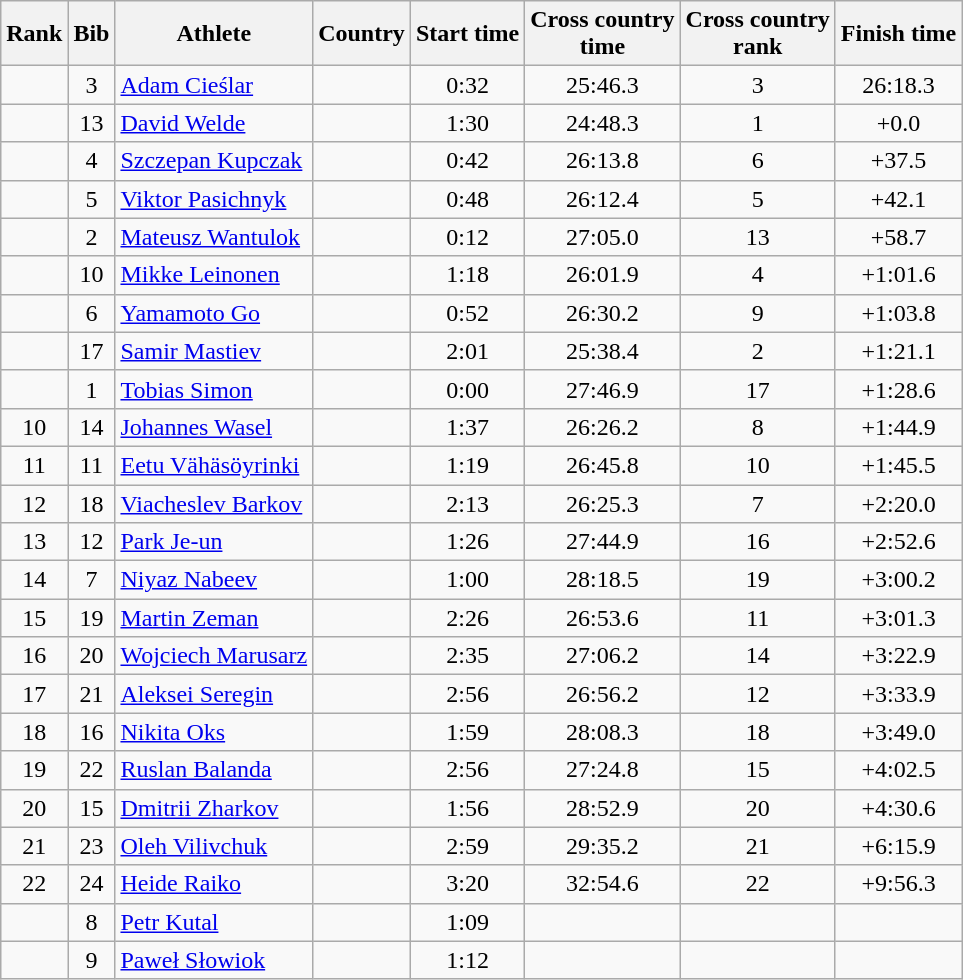<table class="wikitable sortable" style="text-align:center">
<tr>
<th>Rank</th>
<th>Bib</th>
<th>Athlete</th>
<th>Country</th>
<th>Start time</th>
<th>Cross country<br>time</th>
<th>Cross country<br>rank</th>
<th>Finish time</th>
</tr>
<tr>
<td></td>
<td>3</td>
<td align=left><a href='#'>Adam Cieślar</a></td>
<td align=left></td>
<td>0:32</td>
<td>25:46.3</td>
<td>3</td>
<td>26:18.3</td>
</tr>
<tr>
<td></td>
<td>13</td>
<td align=left><a href='#'>David Welde</a></td>
<td align=left></td>
<td>1:30</td>
<td>24:48.3</td>
<td>1</td>
<td>+0.0</td>
</tr>
<tr>
<td></td>
<td>4</td>
<td align=left><a href='#'>Szczepan Kupczak</a></td>
<td align=left></td>
<td>0:42</td>
<td>26:13.8</td>
<td>6</td>
<td>+37.5</td>
</tr>
<tr>
<td></td>
<td>5</td>
<td align=left><a href='#'>Viktor Pasichnyk</a></td>
<td align=left></td>
<td>0:48</td>
<td>26:12.4</td>
<td>5</td>
<td>+42.1</td>
</tr>
<tr>
<td></td>
<td>2</td>
<td align=left><a href='#'>Mateusz Wantulok</a></td>
<td align=left></td>
<td>0:12</td>
<td>27:05.0</td>
<td>13</td>
<td>+58.7</td>
</tr>
<tr>
<td></td>
<td>10</td>
<td align=left><a href='#'>Mikke Leinonen</a></td>
<td align=left></td>
<td>1:18</td>
<td>26:01.9</td>
<td>4</td>
<td>+1:01.6</td>
</tr>
<tr>
<td></td>
<td>6</td>
<td align=left><a href='#'>Yamamoto Go</a></td>
<td align=left></td>
<td>0:52</td>
<td>26:30.2</td>
<td>9</td>
<td>+1:03.8</td>
</tr>
<tr>
<td></td>
<td>17</td>
<td align=left><a href='#'>Samir Mastiev</a></td>
<td align=left></td>
<td>2:01</td>
<td>25:38.4</td>
<td>2</td>
<td>+1:21.1</td>
</tr>
<tr>
<td></td>
<td>1</td>
<td align=left><a href='#'>Tobias Simon</a></td>
<td align=left></td>
<td>0:00</td>
<td>27:46.9</td>
<td>17</td>
<td>+1:28.6</td>
</tr>
<tr>
<td>10</td>
<td>14</td>
<td align=left><a href='#'>Johannes Wasel</a></td>
<td align=left></td>
<td>1:37</td>
<td>26:26.2</td>
<td>8</td>
<td>+1:44.9</td>
</tr>
<tr>
<td>11</td>
<td>11</td>
<td align=left><a href='#'>Eetu Vähäsöyrinki</a></td>
<td align=left></td>
<td>1:19</td>
<td>26:45.8</td>
<td>10</td>
<td>+1:45.5</td>
</tr>
<tr>
<td>12</td>
<td>18</td>
<td align=left><a href='#'>Viacheslev Barkov</a></td>
<td align=left></td>
<td>2:13</td>
<td>26:25.3</td>
<td>7</td>
<td>+2:20.0</td>
</tr>
<tr>
<td>13</td>
<td>12</td>
<td align=left><a href='#'>Park Je-un</a></td>
<td align=left></td>
<td>1:26</td>
<td>27:44.9</td>
<td>16</td>
<td>+2:52.6</td>
</tr>
<tr>
<td>14</td>
<td>7</td>
<td align=left><a href='#'>Niyaz Nabeev</a></td>
<td align=left></td>
<td>1:00</td>
<td>28:18.5</td>
<td>19</td>
<td>+3:00.2</td>
</tr>
<tr>
<td>15</td>
<td>19</td>
<td align=left><a href='#'>Martin Zeman</a></td>
<td align=left></td>
<td>2:26</td>
<td>26:53.6</td>
<td>11</td>
<td>+3:01.3</td>
</tr>
<tr>
<td>16</td>
<td>20</td>
<td align=left><a href='#'>Wojciech Marusarz</a></td>
<td align=left></td>
<td>2:35</td>
<td>27:06.2</td>
<td>14</td>
<td>+3:22.9</td>
</tr>
<tr>
<td>17</td>
<td>21</td>
<td align=left><a href='#'>Aleksei Seregin</a></td>
<td align=left></td>
<td>2:56</td>
<td>26:56.2</td>
<td>12</td>
<td>+3:33.9</td>
</tr>
<tr>
<td>18</td>
<td>16</td>
<td align=left><a href='#'>Nikita Oks</a></td>
<td align=left></td>
<td>1:59</td>
<td>28:08.3</td>
<td>18</td>
<td>+3:49.0</td>
</tr>
<tr>
<td>19</td>
<td>22</td>
<td align=left><a href='#'>Ruslan Balanda</a></td>
<td align=left></td>
<td>2:56</td>
<td>27:24.8</td>
<td>15</td>
<td>+4:02.5</td>
</tr>
<tr>
<td>20</td>
<td>15</td>
<td align=left><a href='#'>Dmitrii Zharkov</a></td>
<td align=left></td>
<td>1:56</td>
<td>28:52.9</td>
<td>20</td>
<td>+4:30.6</td>
</tr>
<tr>
<td>21</td>
<td>23</td>
<td align=left><a href='#'>Oleh Vilivchuk</a></td>
<td align=left></td>
<td>2:59</td>
<td>29:35.2</td>
<td>21</td>
<td>+6:15.9</td>
</tr>
<tr>
<td>22</td>
<td>24</td>
<td align=left><a href='#'>Heide Raiko</a></td>
<td align=left></td>
<td>3:20</td>
<td>32:54.6</td>
<td>22</td>
<td>+9:56.3</td>
</tr>
<tr>
<td></td>
<td>8</td>
<td align=left><a href='#'>Petr Kutal</a></td>
<td align=left></td>
<td>1:09</td>
<td></td>
<td></td>
<td></td>
</tr>
<tr>
<td></td>
<td>9</td>
<td align=left><a href='#'>Paweł Słowiok</a></td>
<td align=left></td>
<td>1:12</td>
<td></td>
<td></td>
<td></td>
</tr>
</table>
